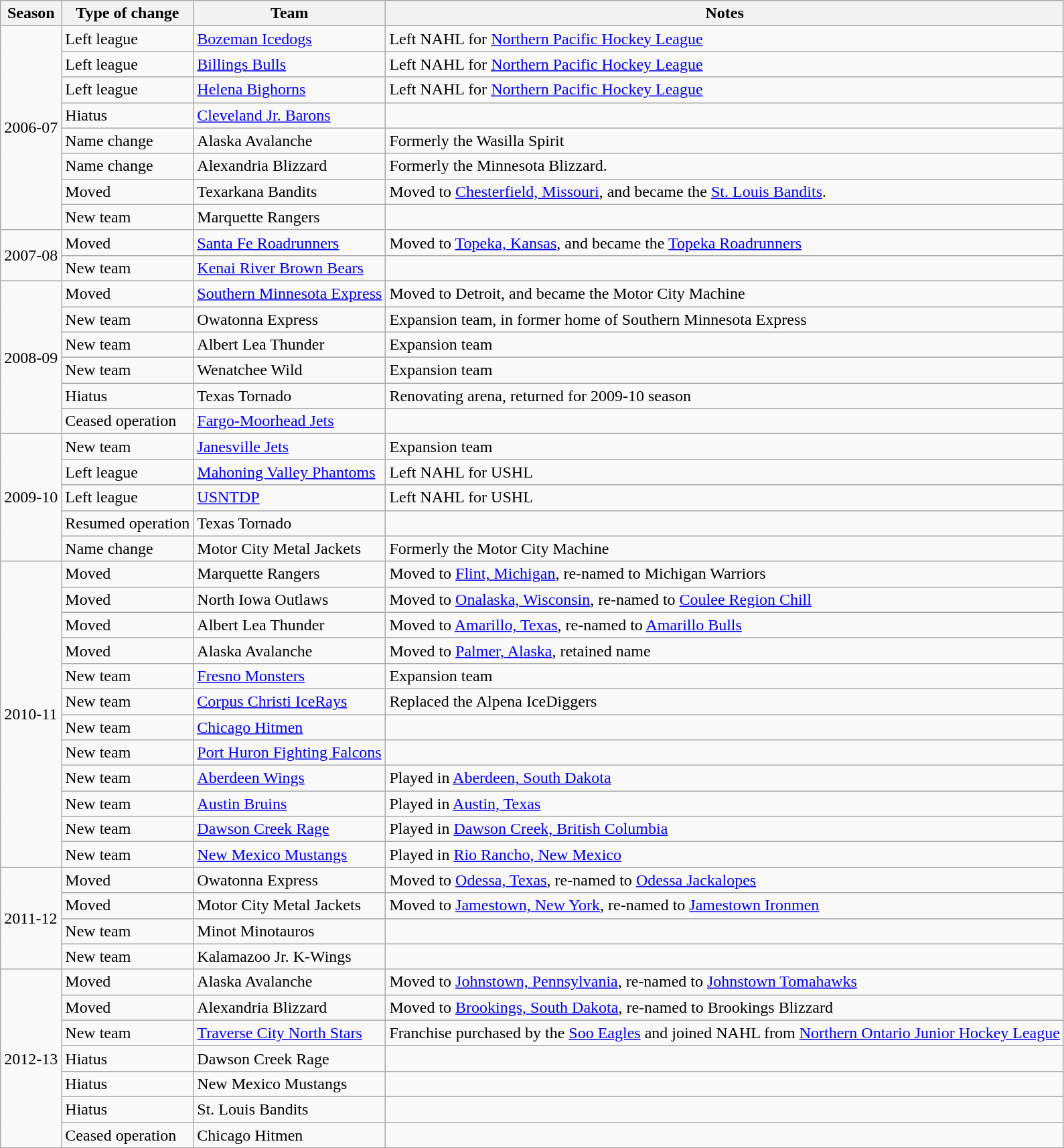<table class="wikitable sortable mw-collapsible">
<tr>
<th>Season</th>
<th>Type of change</th>
<th>Team</th>
<th>Notes</th>
</tr>
<tr>
<td rowspan="8">2006-07</td>
<td>Left league</td>
<td><a href='#'>Bozeman Icedogs</a></td>
<td>Left NAHL for <a href='#'>Northern Pacific Hockey League</a></td>
</tr>
<tr>
<td>Left league</td>
<td><a href='#'>Billings Bulls</a></td>
<td>Left NAHL for <a href='#'>Northern Pacific Hockey League</a></td>
</tr>
<tr>
<td>Left league</td>
<td><a href='#'>Helena Bighorns</a></td>
<td>Left NAHL for <a href='#'>Northern Pacific Hockey League</a></td>
</tr>
<tr>
<td>Hiatus</td>
<td><a href='#'>Cleveland Jr. Barons</a></td>
<td></td>
</tr>
<tr>
<td>Name change</td>
<td>Alaska Avalanche</td>
<td>Formerly the Wasilla Spirit</td>
</tr>
<tr>
<td>Name change</td>
<td>Alexandria Blizzard</td>
<td>Formerly the Minnesota Blizzard.</td>
</tr>
<tr>
<td>Moved</td>
<td>Texarkana Bandits</td>
<td>Moved to <a href='#'>Chesterfield, Missouri</a>, and became the <a href='#'>St. Louis Bandits</a>.</td>
</tr>
<tr>
<td>New team</td>
<td>Marquette Rangers</td>
<td></td>
</tr>
<tr>
<td rowspan="2">2007-08</td>
<td>Moved</td>
<td><a href='#'>Santa Fe Roadrunners</a></td>
<td>Moved to <a href='#'>Topeka, Kansas</a>, and became the <a href='#'>Topeka Roadrunners</a></td>
</tr>
<tr>
<td>New team</td>
<td><a href='#'>Kenai River Brown Bears</a></td>
<td></td>
</tr>
<tr>
<td rowspan="6">2008-09</td>
<td>Moved</td>
<td><a href='#'>Southern Minnesota Express</a></td>
<td>Moved to Detroit, and became the Motor City Machine</td>
</tr>
<tr>
<td>New team</td>
<td>Owatonna Express</td>
<td>Expansion team, in former home of Southern Minnesota Express</td>
</tr>
<tr>
<td>New team</td>
<td>Albert Lea Thunder</td>
<td>Expansion team</td>
</tr>
<tr>
<td>New team</td>
<td>Wenatchee Wild</td>
<td>Expansion team</td>
</tr>
<tr>
<td>Hiatus</td>
<td>Texas Tornado</td>
<td>Renovating arena, returned for 2009-10 season</td>
</tr>
<tr>
<td>Ceased operation</td>
<td><a href='#'>Fargo-Moorhead Jets</a></td>
<td></td>
</tr>
<tr>
<td rowspan="5">2009-10</td>
<td>New team</td>
<td><a href='#'>Janesville Jets</a></td>
<td>Expansion team</td>
</tr>
<tr>
<td>Left league</td>
<td><a href='#'>Mahoning Valley Phantoms</a></td>
<td>Left NAHL for USHL</td>
</tr>
<tr>
<td>Left league</td>
<td><a href='#'>USNTDP</a></td>
<td>Left NAHL for USHL</td>
</tr>
<tr>
<td>Resumed operation</td>
<td>Texas Tornado</td>
<td></td>
</tr>
<tr>
<td>Name change</td>
<td>Motor City Metal Jackets</td>
<td>Formerly the Motor City Machine</td>
</tr>
<tr>
<td rowspan="12">2010-11</td>
<td>Moved</td>
<td>Marquette Rangers</td>
<td>Moved to <a href='#'>Flint, Michigan</a>, re-named to Michigan Warriors</td>
</tr>
<tr>
<td>Moved</td>
<td>North Iowa Outlaws</td>
<td>Moved to <a href='#'>Onalaska, Wisconsin</a>, re-named to <a href='#'>Coulee Region Chill</a></td>
</tr>
<tr>
<td>Moved</td>
<td>Albert Lea Thunder</td>
<td>Moved to <a href='#'>Amarillo, Texas</a>, re-named to <a href='#'>Amarillo Bulls</a></td>
</tr>
<tr>
<td>Moved</td>
<td>Alaska Avalanche</td>
<td>Moved to <a href='#'>Palmer, Alaska</a>, retained name</td>
</tr>
<tr>
<td>New team</td>
<td><a href='#'>Fresno Monsters</a></td>
<td>Expansion team</td>
</tr>
<tr>
<td>New team</td>
<td><a href='#'>Corpus Christi IceRays</a></td>
<td>Replaced the Alpena IceDiggers</td>
</tr>
<tr>
<td>New team</td>
<td><a href='#'>Chicago Hitmen</a></td>
<td></td>
</tr>
<tr>
<td>New team</td>
<td><a href='#'>Port Huron Fighting Falcons</a></td>
<td></td>
</tr>
<tr>
<td>New team</td>
<td><a href='#'>Aberdeen Wings</a></td>
<td>Played in <a href='#'>Aberdeen, South Dakota</a></td>
</tr>
<tr>
<td>New team</td>
<td><a href='#'>Austin Bruins</a></td>
<td>Played in <a href='#'>Austin, Texas</a></td>
</tr>
<tr>
<td>New team</td>
<td><a href='#'>Dawson Creek Rage</a></td>
<td>Played in <a href='#'>Dawson Creek, British Columbia</a></td>
</tr>
<tr>
<td>New team</td>
<td><a href='#'>New Mexico Mustangs</a></td>
<td>Played in <a href='#'>Rio Rancho, New Mexico</a></td>
</tr>
<tr>
<td rowspan="4">2011-12</td>
<td>Moved</td>
<td>Owatonna Express</td>
<td>Moved to <a href='#'>Odessa, Texas</a>, re-named to <a href='#'>Odessa Jackalopes</a></td>
</tr>
<tr>
<td>Moved</td>
<td>Motor City Metal Jackets</td>
<td>Moved to <a href='#'>Jamestown, New York</a>, re-named to <a href='#'>Jamestown Ironmen</a></td>
</tr>
<tr>
<td>New team</td>
<td>Minot Minotauros</td>
<td></td>
</tr>
<tr>
<td>New team</td>
<td>Kalamazoo Jr. K-Wings</td>
<td></td>
</tr>
<tr>
<td rowspan="7">2012-13</td>
<td>Moved</td>
<td>Alaska Avalanche</td>
<td>Moved to <a href='#'>Johnstown, Pennsylvania</a>, re-named to <a href='#'>Johnstown Tomahawks</a></td>
</tr>
<tr>
<td>Moved</td>
<td>Alexandria Blizzard</td>
<td>Moved to <a href='#'>Brookings, South Dakota</a>, re-named to Brookings Blizzard</td>
</tr>
<tr>
<td>New team</td>
<td><a href='#'>Traverse City North Stars</a></td>
<td>Franchise purchased by the <a href='#'>Soo Eagles</a> and joined NAHL from <a href='#'>Northern Ontario Junior Hockey League</a></td>
</tr>
<tr>
<td>Hiatus</td>
<td>Dawson Creek Rage</td>
<td></td>
</tr>
<tr>
<td>Hiatus</td>
<td>New Mexico Mustangs</td>
<td></td>
</tr>
<tr>
<td>Hiatus</td>
<td>St. Louis Bandits</td>
<td></td>
</tr>
<tr>
<td>Ceased operation</td>
<td>Chicago Hitmen</td>
<td></td>
</tr>
</table>
